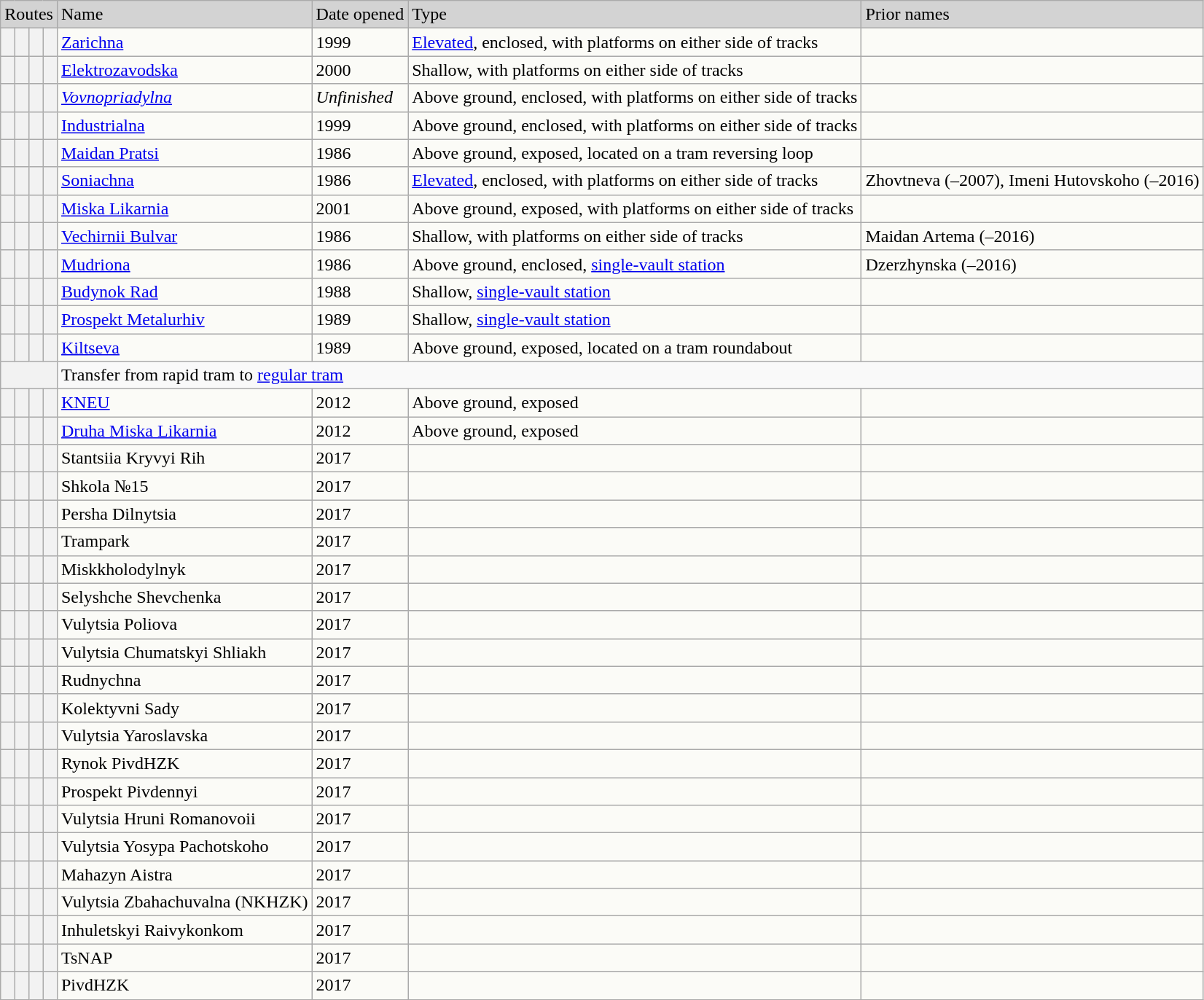<table class="wikitable">
<tr bgcolor=#D3D3D3>
<td colspan="4">Routes</td>
<td>Name</td>
<td>Date opened</td>
<td>Type</td>
<td>Prior names</td>
</tr>
<tr bgcolor=#FBFBF7>
<th></th>
<th><a href='#'></a></th>
<th><a href='#'></a></th>
<th><a href='#'></a></th>
<td><a href='#'>Zarichna</a></td>
<td>1999</td>
<td><a href='#'>Elevated</a>, enclosed, with platforms on either side of tracks</td>
<td></td>
</tr>
<tr bgcolor=#FBFBF7>
<th></th>
<th><a href='#'></a></th>
<th><a href='#'></a></th>
<th><a href='#'></a></th>
<td><a href='#'>Elektrozavodska</a></td>
<td>2000</td>
<td>Shallow, with platforms on either side of tracks</td>
<td></td>
</tr>
<tr bgcolor=#FBFBF7>
<th></th>
<th><a href='#'></a></th>
<th><a href='#'></a></th>
<th><a href='#'></a></th>
<td><em><a href='#'>Vovnopriadylna</a></em></td>
<td><em>Unfinished</em></td>
<td>Above ground, enclosed, with platforms on either side of tracks</td>
<td></td>
</tr>
<tr bgcolor=#FBFBF7>
<th></th>
<th><a href='#'></a></th>
<th><a href='#'></a></th>
<th><a href='#'></a></th>
<td><a href='#'>Industrialna</a></td>
<td>1999</td>
<td>Above ground, enclosed, with platforms on either side of tracks</td>
<td></td>
</tr>
<tr bgcolor=#FBFBF7>
<th><a href='#'></a></th>
<th></th>
<th></th>
<th></th>
<td><a href='#'>Maidan Pratsi</a></td>
<td>1986</td>
<td>Above ground, exposed, located on a tram reversing loop</td>
<td></td>
</tr>
<tr bgcolor=#FBFBF7>
<th><a href='#'></a></th>
<th><a href='#'></a></th>
<th><a href='#'></a></th>
<th><a href='#'></a></th>
<td><a href='#'>Soniachna</a></td>
<td>1986</td>
<td><a href='#'>Elevated</a>, enclosed, with platforms on either side of tracks</td>
<td>Zhovtneva (–2007), Imeni Hutovskoho (–2016)</td>
</tr>
<tr bgcolor=#FBFBF7>
<th><a href='#'></a></th>
<th><a href='#'></a></th>
<th><a href='#'></a></th>
<th><a href='#'></a></th>
<td><a href='#'>Miska Likarnia</a></td>
<td>2001</td>
<td>Above ground, exposed, with platforms on either side of tracks</td>
<td></td>
</tr>
<tr bgcolor=#FBFBF7>
<th><a href='#'></a></th>
<th><a href='#'></a></th>
<th><a href='#'></a></th>
<th><a href='#'></a></th>
<td><a href='#'>Vechirnii Bulvar</a></td>
<td>1986</td>
<td>Shallow, with platforms on either side of tracks</td>
<td>Maidan Artema (–2016)</td>
</tr>
<tr bgcolor=#FBFBF7>
<th><a href='#'></a></th>
<th><a href='#'></a></th>
<th><a href='#'></a></th>
<th><a href='#'></a></th>
<td><a href='#'>Mudriona</a></td>
<td>1986</td>
<td>Above ground, enclosed, <a href='#'>single-vault station</a></td>
<td>Dzerzhynska (–2016)</td>
</tr>
<tr bgcolor=#FBFBF7>
<th><a href='#'></a></th>
<th><a href='#'></a></th>
<th><a href='#'></a></th>
<th><a href='#'></a></th>
<td><a href='#'>Budynok Rad</a></td>
<td>1988</td>
<td>Shallow, <a href='#'>single-vault station</a></td>
<td></td>
</tr>
<tr bgcolor=#FBFBF7>
<th><a href='#'></a></th>
<th><a href='#'></a></th>
<th><a href='#'></a></th>
<th><a href='#'></a></th>
<td><a href='#'>Prospekt Metalurhiv</a></td>
<td>1989</td>
<td>Shallow, <a href='#'>single-vault station</a></td>
<td></td>
</tr>
<tr bgcolor=#FBFBF7>
<th><a href='#'></a></th>
<th><a href='#'></a></th>
<th></th>
<th></th>
<td><a href='#'>Kiltseva</a></td>
<td>1989</td>
<td>Above ground, exposed, located on a tram roundabout</td>
<td></td>
</tr>
<tr>
<th colspan="4"></th>
<td colspan="4">Transfer from rapid tram to <a href='#'>regular tram</a></td>
</tr>
<tr bgcolor="#FBFBF7">
<th></th>
<th></th>
<th><a href='#'></a></th>
<th><a href='#'></a></th>
<td><a href='#'>KNEU</a></td>
<td>2012</td>
<td>Above ground, exposed</td>
<td></td>
</tr>
<tr bgcolor="#FBFBF7">
<th></th>
<th></th>
<th><a href='#'></a></th>
<th><a href='#'></a></th>
<td><a href='#'>Druha Miska Likarnia</a></td>
<td>2012</td>
<td>Above ground, exposed</td>
<td></td>
</tr>
<tr bgcolor="#FBFBF7">
<th></th>
<th></th>
<th><a href='#'></a></th>
<th><a href='#'></a></th>
<td>Stantsiia Kryvyi Rih</td>
<td>2017</td>
<td></td>
<td></td>
</tr>
<tr bgcolor="#FBFBF7">
<th></th>
<th></th>
<th><a href='#'></a></th>
<th><a href='#'></a></th>
<td>Shkola №15</td>
<td>2017</td>
<td></td>
<td></td>
</tr>
<tr bgcolor="#FBFBF7">
<th></th>
<th></th>
<th><a href='#'></a></th>
<th><a href='#'></a></th>
<td>Persha Dilnytsia</td>
<td>2017</td>
<td></td>
<td></td>
</tr>
<tr bgcolor="#FBFBF7">
<th></th>
<th></th>
<th><a href='#'></a></th>
<th><a href='#'></a></th>
<td>Trampark</td>
<td>2017</td>
<td></td>
<td></td>
</tr>
<tr bgcolor="#FBFBF7">
<th></th>
<th></th>
<th><a href='#'></a></th>
<th><a href='#'></a></th>
<td>Miskkholodylnyk</td>
<td>2017</td>
<td></td>
<td></td>
</tr>
<tr bgcolor="#FBFBF7">
<th></th>
<th></th>
<th><a href='#'></a></th>
<th><a href='#'></a></th>
<td>Selyshche Shevchenka</td>
<td>2017</td>
<td></td>
<td></td>
</tr>
<tr bgcolor="#FBFBF7">
<th></th>
<th></th>
<th><a href='#'></a></th>
<th><a href='#'></a></th>
<td>Vulytsia Poliova</td>
<td>2017</td>
<td></td>
<td></td>
</tr>
<tr bgcolor="#FBFBF7">
<th></th>
<th></th>
<th><a href='#'></a></th>
<th><a href='#'></a></th>
<td>Vulytsia Chumatskyi Shliakh</td>
<td>2017</td>
<td></td>
<td></td>
</tr>
<tr bgcolor="#FBFBF7">
<th></th>
<th></th>
<th><a href='#'></a></th>
<th><a href='#'></a></th>
<td>Rudnychna</td>
<td>2017</td>
<td></td>
<td></td>
</tr>
<tr bgcolor="#FBFBF7">
<th></th>
<th></th>
<th><a href='#'></a></th>
<th><a href='#'></a></th>
<td>Kolektyvni Sady</td>
<td>2017</td>
<td></td>
<td></td>
</tr>
<tr bgcolor="#FBFBF7">
<th></th>
<th></th>
<th><a href='#'></a></th>
<th><a href='#'></a></th>
<td>Vulytsia Yaroslavska</td>
<td>2017</td>
<td></td>
<td></td>
</tr>
<tr bgcolor="#FBFBF7">
<th></th>
<th></th>
<th><a href='#'></a></th>
<th><a href='#'></a></th>
<td>Rynok PivdHZK</td>
<td>2017</td>
<td></td>
<td></td>
</tr>
<tr bgcolor="#FBFBF7">
<th></th>
<th></th>
<th><a href='#'></a></th>
<th><a href='#'></a></th>
<td>Prospekt Pivdennyi</td>
<td>2017</td>
<td></td>
<td></td>
</tr>
<tr bgcolor=#FBFBF7>
<th></th>
<th></th>
<th><a href='#'></a></th>
<th></th>
<td>Vulytsia Hruni Romanovoii</td>
<td>2017</td>
<td></td>
<td></td>
</tr>
<tr bgcolor=#FBFBF7>
<th></th>
<th></th>
<th><a href='#'></a></th>
<th></th>
<td>Vulytsia Yosypa Pachotskoho</td>
<td>2017</td>
<td></td>
<td></td>
</tr>
<tr bgcolor=#FBFBF7>
<th></th>
<th></th>
<th><a href='#'></a></th>
<th></th>
<td>Mahazyn Aistra</td>
<td>2017</td>
<td></td>
<td></td>
</tr>
<tr bgcolor=#FBFBF7>
<th></th>
<th></th>
<th><a href='#'></a></th>
<th></th>
<td>Vulytsia Zbahachuvalna (NKHZK)</td>
<td>2017</td>
<td></td>
<td></td>
</tr>
<tr bgcolor=#FBFBF7>
<th></th>
<th></th>
<th></th>
<th><a href='#'></a></th>
<td>Inhuletskyi Raivykonkom</td>
<td>2017</td>
<td></td>
<td></td>
</tr>
<tr bgcolor=#FBFBF7>
<th></th>
<th></th>
<th></th>
<th><a href='#'></a></th>
<td>TsNAP</td>
<td>2017</td>
<td></td>
<td></td>
</tr>
<tr bgcolor=#FBFBF7>
<th></th>
<th></th>
<th></th>
<th><a href='#'></a></th>
<td>PivdHZK</td>
<td>2017</td>
<td></td>
<td></td>
</tr>
</table>
